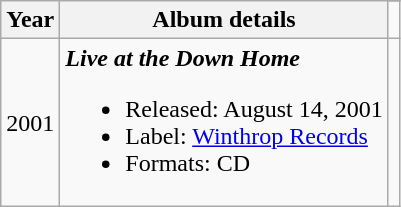<table class="wikitable">
<tr>
<th rowspan="2">Year</th>
<th rowspan="2">Album details</th>
</tr>
<tr>
<td></td>
</tr>
<tr>
<td>2001</td>
<td align="left"><strong><em>Live at the Down Home</em></strong><br><ul><li>Released: August 14, 2001</li><li>Label: <a href='#'>Winthrop Records</a></li><li>Formats: CD</li></ul></td>
</tr>
</table>
